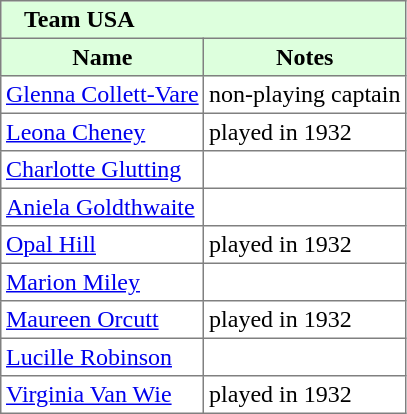<table border="1" cellpadding="3" style="border-collapse: collapse;">
<tr style="background:#ddffdd;">
<td colspan="6">   <strong>Team USA</strong></td>
</tr>
<tr style="background:#ddffdd;">
<th>Name</th>
<th>Notes</th>
</tr>
<tr>
<td><a href='#'>Glenna Collett-Vare</a></td>
<td>non-playing captain</td>
</tr>
<tr>
<td><a href='#'>Leona Cheney</a></td>
<td>played in 1932</td>
</tr>
<tr>
<td><a href='#'>Charlotte Glutting</a></td>
<td></td>
</tr>
<tr>
<td><a href='#'>Aniela Goldthwaite</a></td>
<td></td>
</tr>
<tr>
<td><a href='#'>Opal Hill</a></td>
<td>played in 1932</td>
</tr>
<tr>
<td><a href='#'>Marion Miley</a></td>
<td></td>
</tr>
<tr>
<td><a href='#'>Maureen Orcutt</a></td>
<td>played in 1932</td>
</tr>
<tr>
<td><a href='#'>Lucille Robinson</a></td>
<td></td>
</tr>
<tr>
<td><a href='#'>Virginia Van Wie</a></td>
<td>played in 1932</td>
</tr>
</table>
